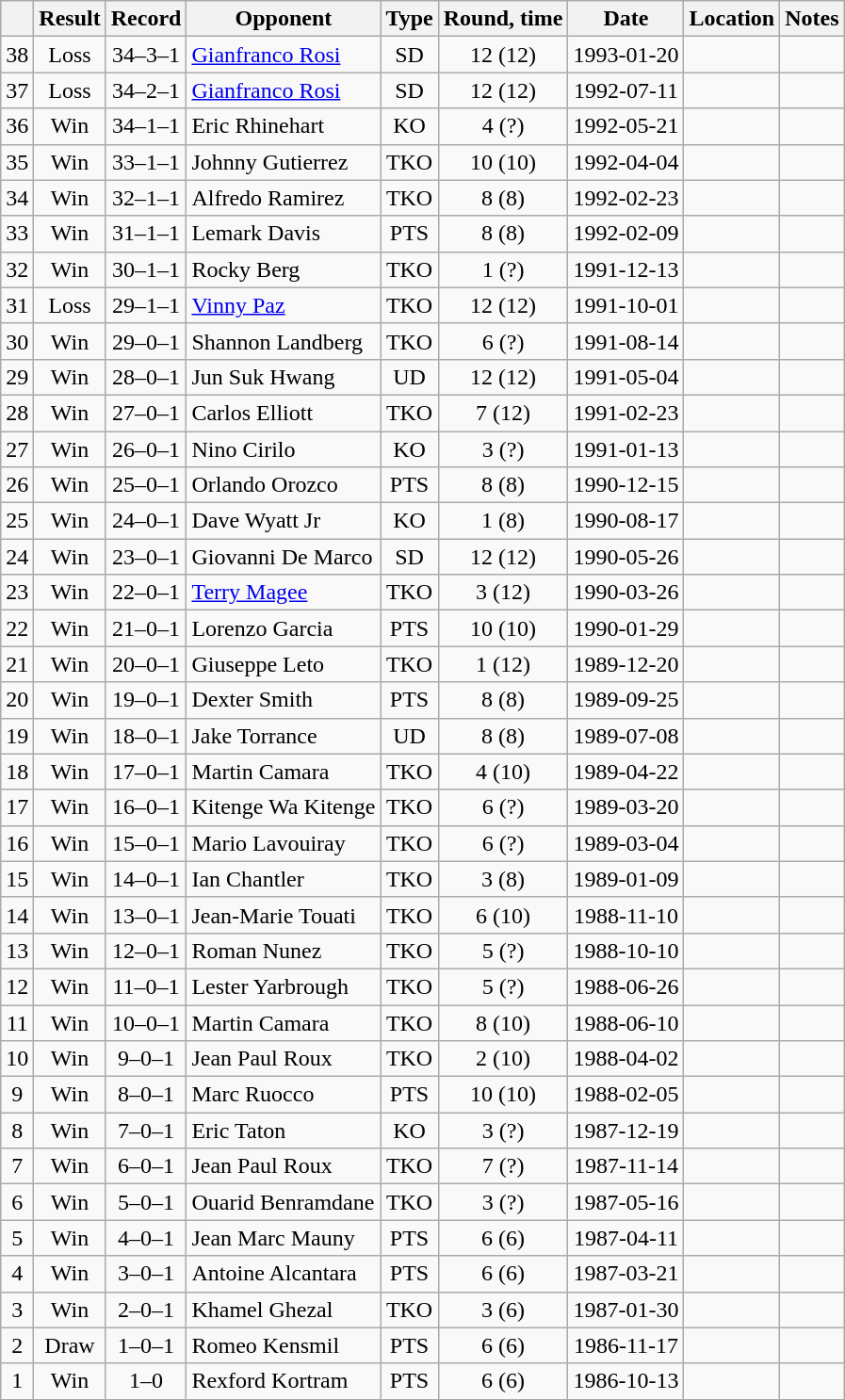<table class=wikitable style=text-align:center>
<tr>
<th></th>
<th>Result</th>
<th>Record</th>
<th>Opponent</th>
<th>Type</th>
<th>Round, time</th>
<th>Date</th>
<th>Location</th>
<th>Notes</th>
</tr>
<tr>
<td>38</td>
<td>Loss</td>
<td>34–3–1</td>
<td align=left><a href='#'>Gianfranco Rosi</a></td>
<td>SD</td>
<td>12 (12)</td>
<td>1993-01-20</td>
<td align=left></td>
<td align=left></td>
</tr>
<tr>
<td>37</td>
<td>Loss</td>
<td>34–2–1</td>
<td align=left><a href='#'>Gianfranco Rosi</a></td>
<td>SD</td>
<td>12 (12)</td>
<td>1992-07-11</td>
<td align=left></td>
<td align=left></td>
</tr>
<tr>
<td>36</td>
<td>Win</td>
<td>34–1–1</td>
<td align=left>Eric Rhinehart</td>
<td>KO</td>
<td>4 (?)</td>
<td>1992-05-21</td>
<td align=left></td>
<td align=left></td>
</tr>
<tr>
<td>35</td>
<td>Win</td>
<td>33–1–1</td>
<td align=left>Johnny Gutierrez</td>
<td>TKO</td>
<td>10 (10)</td>
<td>1992-04-04</td>
<td align=left></td>
<td align=left></td>
</tr>
<tr>
<td>34</td>
<td>Win</td>
<td>32–1–1</td>
<td align=left>Alfredo Ramirez</td>
<td>TKO</td>
<td>8 (8)</td>
<td>1992-02-23</td>
<td align=left></td>
<td align=left></td>
</tr>
<tr>
<td>33</td>
<td>Win</td>
<td>31–1–1</td>
<td align=left>Lemark Davis</td>
<td>PTS</td>
<td>8 (8)</td>
<td>1992-02-09</td>
<td align=left></td>
<td align=left></td>
</tr>
<tr>
<td>32</td>
<td>Win</td>
<td>30–1–1</td>
<td align=left>Rocky Berg</td>
<td>TKO</td>
<td>1 (?)</td>
<td>1991-12-13</td>
<td align=left></td>
<td align=left></td>
</tr>
<tr>
<td>31</td>
<td>Loss</td>
<td>29–1–1</td>
<td align=left><a href='#'>Vinny Paz</a></td>
<td>TKO</td>
<td>12 (12)</td>
<td>1991-10-01</td>
<td align=left></td>
<td align=left></td>
</tr>
<tr>
<td>30</td>
<td>Win</td>
<td>29–0–1</td>
<td align=left>Shannon Landberg</td>
<td>TKO</td>
<td>6 (?)</td>
<td>1991-08-14</td>
<td align=left></td>
<td align=left></td>
</tr>
<tr>
<td>29</td>
<td>Win</td>
<td>28–0–1</td>
<td align=left>Jun Suk Hwang</td>
<td>UD</td>
<td>12 (12)</td>
<td>1991-05-04</td>
<td align=left></td>
<td align=left></td>
</tr>
<tr>
<td>28</td>
<td>Win</td>
<td>27–0–1</td>
<td align=left>Carlos Elliott</td>
<td>TKO</td>
<td>7 (12)</td>
<td>1991-02-23</td>
<td align=left></td>
<td align=left></td>
</tr>
<tr>
<td>27</td>
<td>Win</td>
<td>26–0–1</td>
<td align=left>Nino Cirilo</td>
<td>KO</td>
<td>3 (?)</td>
<td>1991-01-13</td>
<td align=left></td>
<td align=left></td>
</tr>
<tr>
<td>26</td>
<td>Win</td>
<td>25–0–1</td>
<td align=left>Orlando Orozco</td>
<td>PTS</td>
<td>8 (8)</td>
<td>1990-12-15</td>
<td align=left></td>
<td align=left></td>
</tr>
<tr>
<td>25</td>
<td>Win</td>
<td>24–0–1</td>
<td align=left>Dave Wyatt Jr</td>
<td>KO</td>
<td>1 (8)</td>
<td>1990-08-17</td>
<td align=left></td>
<td align=left></td>
</tr>
<tr>
<td>24</td>
<td>Win</td>
<td>23–0–1</td>
<td align=left>Giovanni De Marco</td>
<td>SD</td>
<td>12 (12)</td>
<td>1990-05-26</td>
<td align=left></td>
<td align=left></td>
</tr>
<tr>
<td>23</td>
<td>Win</td>
<td>22–0–1</td>
<td align=left><a href='#'>Terry Magee</a></td>
<td>TKO</td>
<td>3 (12)</td>
<td>1990-03-26</td>
<td align=left></td>
<td align=left></td>
</tr>
<tr>
<td>22</td>
<td>Win</td>
<td>21–0–1</td>
<td align=left>Lorenzo Garcia</td>
<td>PTS</td>
<td>10 (10)</td>
<td>1990-01-29</td>
<td align=left></td>
<td align=left></td>
</tr>
<tr>
<td>21</td>
<td>Win</td>
<td>20–0–1</td>
<td align=left>Giuseppe Leto</td>
<td>TKO</td>
<td>1 (12)</td>
<td>1989-12-20</td>
<td align=left></td>
<td align=left></td>
</tr>
<tr>
<td>20</td>
<td>Win</td>
<td>19–0–1</td>
<td align=left>Dexter Smith</td>
<td>PTS</td>
<td>8 (8)</td>
<td>1989-09-25</td>
<td align=left></td>
<td align=left></td>
</tr>
<tr>
<td>19</td>
<td>Win</td>
<td>18–0–1</td>
<td align=left>Jake Torrance</td>
<td>UD</td>
<td>8 (8)</td>
<td>1989-07-08</td>
<td align=left></td>
<td align=left></td>
</tr>
<tr>
<td>18</td>
<td>Win</td>
<td>17–0–1</td>
<td align=left>Martin Camara</td>
<td>TKO</td>
<td>4 (10)</td>
<td>1989-04-22</td>
<td align=left></td>
<td align=left></td>
</tr>
<tr>
<td>17</td>
<td>Win</td>
<td>16–0–1</td>
<td align=left>Kitenge Wa Kitenge</td>
<td>TKO</td>
<td>6 (?)</td>
<td>1989-03-20</td>
<td align=left></td>
<td align=left></td>
</tr>
<tr>
<td>16</td>
<td>Win</td>
<td>15–0–1</td>
<td align=left>Mario Lavouiray</td>
<td>TKO</td>
<td>6 (?)</td>
<td>1989-03-04</td>
<td align=left></td>
<td align=left></td>
</tr>
<tr>
<td>15</td>
<td>Win</td>
<td>14–0–1</td>
<td align=left>Ian Chantler</td>
<td>TKO</td>
<td>3 (8)</td>
<td>1989-01-09</td>
<td align=left></td>
<td align=left></td>
</tr>
<tr>
<td>14</td>
<td>Win</td>
<td>13–0–1</td>
<td align=left>Jean-Marie Touati</td>
<td>TKO</td>
<td>6 (10)</td>
<td>1988-11-10</td>
<td align=left></td>
<td align=left></td>
</tr>
<tr>
<td>13</td>
<td>Win</td>
<td>12–0–1</td>
<td align=left>Roman Nunez</td>
<td>TKO</td>
<td>5 (?)</td>
<td>1988-10-10</td>
<td align=left></td>
<td align=left></td>
</tr>
<tr>
<td>12</td>
<td>Win</td>
<td>11–0–1</td>
<td align=left>Lester Yarbrough</td>
<td>TKO</td>
<td>5 (?)</td>
<td>1988-06-26</td>
<td align=left></td>
<td align=left></td>
</tr>
<tr>
<td>11</td>
<td>Win</td>
<td>10–0–1</td>
<td align=left>Martin Camara</td>
<td>TKO</td>
<td>8 (10)</td>
<td>1988-06-10</td>
<td align=left></td>
<td align=left></td>
</tr>
<tr>
<td>10</td>
<td>Win</td>
<td>9–0–1</td>
<td align=left>Jean Paul Roux</td>
<td>TKO</td>
<td>2 (10)</td>
<td>1988-04-02</td>
<td align=left></td>
<td align=left></td>
</tr>
<tr>
<td>9</td>
<td>Win</td>
<td>8–0–1</td>
<td align=left>Marc Ruocco</td>
<td>PTS</td>
<td>10 (10)</td>
<td>1988-02-05</td>
<td align=left></td>
<td align=left></td>
</tr>
<tr>
<td>8</td>
<td>Win</td>
<td>7–0–1</td>
<td align=left>Eric Taton</td>
<td>KO</td>
<td>3 (?)</td>
<td>1987-12-19</td>
<td align=left></td>
<td align=left></td>
</tr>
<tr>
<td>7</td>
<td>Win</td>
<td>6–0–1</td>
<td align=left>Jean Paul Roux</td>
<td>TKO</td>
<td>7 (?)</td>
<td>1987-11-14</td>
<td align=left></td>
<td align=left></td>
</tr>
<tr>
<td>6</td>
<td>Win</td>
<td>5–0–1</td>
<td align=left>Ouarid Benramdane</td>
<td>TKO</td>
<td>3 (?)</td>
<td>1987-05-16</td>
<td align=left></td>
<td align=left></td>
</tr>
<tr>
<td>5</td>
<td>Win</td>
<td>4–0–1</td>
<td align=left>Jean Marc Mauny</td>
<td>PTS</td>
<td>6 (6)</td>
<td>1987-04-11</td>
<td align=left></td>
<td align=left></td>
</tr>
<tr>
<td>4</td>
<td>Win</td>
<td>3–0–1</td>
<td align=left>Antoine Alcantara</td>
<td>PTS</td>
<td>6 (6)</td>
<td>1987-03-21</td>
<td align=left></td>
<td align=left></td>
</tr>
<tr>
<td>3</td>
<td>Win</td>
<td>2–0–1</td>
<td align=left>Khamel Ghezal</td>
<td>TKO</td>
<td>3 (6)</td>
<td>1987-01-30</td>
<td align=left></td>
<td align=left></td>
</tr>
<tr>
<td>2</td>
<td>Draw</td>
<td>1–0–1</td>
<td align=left>Romeo Kensmil</td>
<td>PTS</td>
<td>6 (6)</td>
<td>1986-11-17</td>
<td align=left></td>
<td align=left></td>
</tr>
<tr>
<td>1</td>
<td>Win</td>
<td>1–0</td>
<td align=left>Rexford Kortram</td>
<td>PTS</td>
<td>6 (6)</td>
<td>1986-10-13</td>
<td align=left></td>
<td align=left></td>
</tr>
</table>
